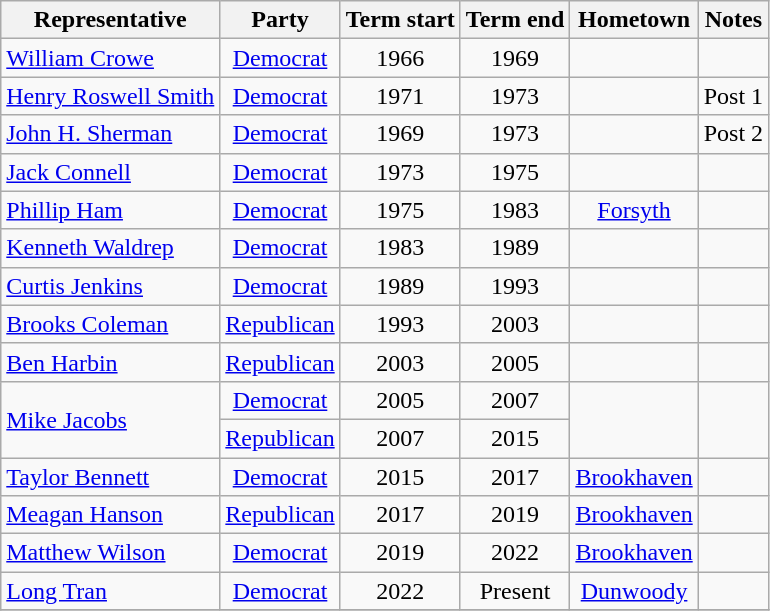<table class=wikitable style="text-align:center">
<tr>
<th>Representative</th>
<th>Party</th>
<th>Term start</th>
<th>Term end</th>
<th>Hometown</th>
<th>Notes</th>
</tr>
<tr>
<td align=left nowrap><a href='#'>William Crowe</a></td>
<td><a href='#'>Democrat</a></td>
<td>1966</td>
<td>1969</td>
<td></td>
<td></td>
</tr>
<tr>
<td align=left nowrap><a href='#'>Henry Roswell Smith</a></td>
<td><a href='#'>Democrat</a></td>
<td>1971</td>
<td>1973</td>
<td></td>
<td>Post 1</td>
</tr>
<tr>
<td align=left nowrap><a href='#'>John H. Sherman</a></td>
<td><a href='#'>Democrat</a></td>
<td>1969</td>
<td>1973</td>
<td></td>
<td>Post 2</td>
</tr>
<tr>
<td align=left nowrap><a href='#'>Jack Connell</a></td>
<td><a href='#'>Democrat</a></td>
<td>1973</td>
<td>1975</td>
<td></td>
<td></td>
</tr>
<tr>
<td align=left nowrap><a href='#'>Phillip Ham</a></td>
<td><a href='#'>Democrat</a></td>
<td>1975</td>
<td>1983</td>
<td><a href='#'>Forsyth</a></td>
<td></td>
</tr>
<tr>
<td align=left nowrap><a href='#'>Kenneth Waldrep</a></td>
<td><a href='#'>Democrat</a></td>
<td>1983</td>
<td>1989</td>
<td></td>
<td></td>
</tr>
<tr>
<td align=left nowrap><a href='#'>Curtis Jenkins</a></td>
<td><a href='#'>Democrat</a></td>
<td>1989</td>
<td>1993</td>
<td></td>
<td></td>
</tr>
<tr>
<td align=left nowrap><a href='#'>Brooks Coleman</a></td>
<td><a href='#'>Republican</a></td>
<td>1993</td>
<td>2003</td>
<td></td>
<td></td>
</tr>
<tr>
<td align=left nowrap><a href='#'>Ben Harbin</a></td>
<td><a href='#'>Republican</a></td>
<td>2003</td>
<td>2005</td>
<td></td>
<td></td>
</tr>
<tr>
<td rowspan="2" align=left nowrap><a href='#'>Mike Jacobs</a></td>
<td><a href='#'>Democrat</a></td>
<td>2005</td>
<td>2007</td>
<td rowspan="2"></td>
<td rowspan="2"></td>
</tr>
<tr>
<td><a href='#'>Republican</a></td>
<td>2007</td>
<td>2015</td>
</tr>
<tr>
<td align=left nowrap><a href='#'>Taylor Bennett</a></td>
<td><a href='#'>Democrat</a></td>
<td>2015</td>
<td>2017</td>
<td><a href='#'>Brookhaven</a></td>
<td></td>
</tr>
<tr>
<td align=left nowrap><a href='#'>Meagan Hanson</a></td>
<td><a href='#'>Republican</a></td>
<td>2017</td>
<td>2019</td>
<td><a href='#'>Brookhaven</a></td>
<td></td>
</tr>
<tr>
<td align=left nowrap><a href='#'>Matthew Wilson</a></td>
<td><a href='#'>Democrat</a></td>
<td>2019</td>
<td>2022</td>
<td><a href='#'>Brookhaven</a></td>
<td></td>
</tr>
<tr>
<td align=left nowrap><a href='#'>Long Tran</a></td>
<td><a href='#'>Democrat</a></td>
<td>2022</td>
<td>Present</td>
<td><a href='#'>Dunwoody</a></td>
<td></td>
</tr>
<tr>
</tr>
</table>
